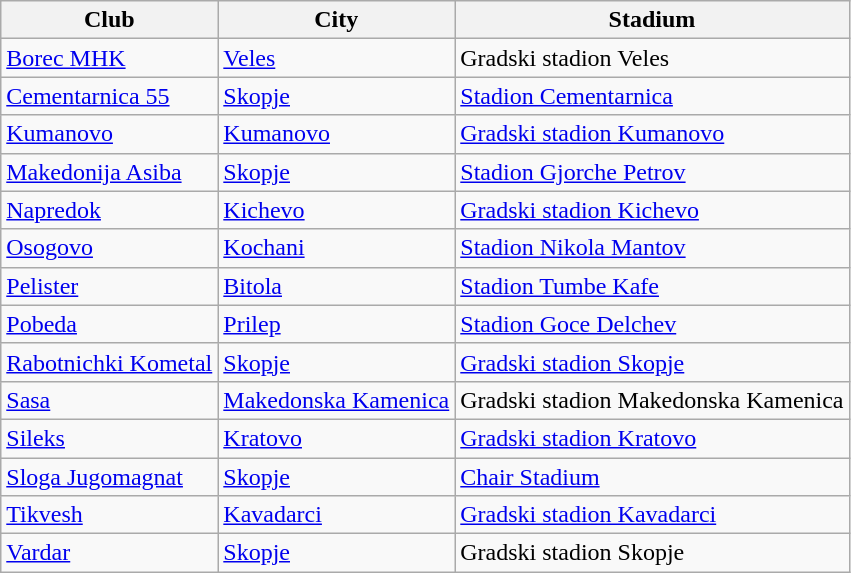<table class="wikitable">
<tr>
<th>Club</th>
<th>City</th>
<th>Stadium</th>
</tr>
<tr>
<td><a href='#'>Borec MHK</a></td>
<td><a href='#'>Veles</a></td>
<td>Gradski stadion Veles</td>
</tr>
<tr>
<td><a href='#'>Cementarnica 55</a></td>
<td><a href='#'>Skopje</a></td>
<td><a href='#'>Stadion Cementarnica</a></td>
</tr>
<tr>
<td><a href='#'>Kumanovo</a></td>
<td><a href='#'>Kumanovo</a></td>
<td><a href='#'>Gradski stadion Kumanovo</a></td>
</tr>
<tr>
<td><a href='#'>Makedonija Asiba</a></td>
<td><a href='#'>Skopje</a></td>
<td><a href='#'>Stadion Gjorche Petrov</a></td>
</tr>
<tr>
<td><a href='#'>Napredok</a></td>
<td><a href='#'>Kichevo</a></td>
<td><a href='#'>Gradski stadion Kichevo</a></td>
</tr>
<tr>
<td><a href='#'>Osogovo</a></td>
<td><a href='#'>Kochani</a></td>
<td><a href='#'>Stadion Nikola Mantov</a></td>
</tr>
<tr>
<td><a href='#'>Pelister</a></td>
<td><a href='#'>Bitola</a></td>
<td><a href='#'>Stadion Tumbe Kafe</a></td>
</tr>
<tr>
<td><a href='#'>Pobeda</a></td>
<td><a href='#'>Prilep</a></td>
<td><a href='#'>Stadion Goce Delchev</a></td>
</tr>
<tr>
<td><a href='#'>Rabotnichki Kometal</a></td>
<td><a href='#'>Skopje</a></td>
<td><a href='#'>Gradski stadion Skopje</a></td>
</tr>
<tr>
<td><a href='#'>Sasa</a></td>
<td><a href='#'>Makedonska Kamenica</a></td>
<td>Gradski stadion Makedonska Kamenica</td>
</tr>
<tr>
<td><a href='#'>Sileks</a></td>
<td><a href='#'>Kratovo</a></td>
<td><a href='#'>Gradski stadion Kratovo</a></td>
</tr>
<tr>
<td><a href='#'>Sloga Jugomagnat</a></td>
<td><a href='#'>Skopje</a></td>
<td><a href='#'>Chair Stadium</a></td>
</tr>
<tr>
<td><a href='#'>Tikvesh</a></td>
<td><a href='#'>Kavadarci</a></td>
<td><a href='#'>Gradski stadion Kavadarci</a></td>
</tr>
<tr>
<td><a href='#'>Vardar</a></td>
<td><a href='#'>Skopje</a></td>
<td>Gradski stadion Skopje</td>
</tr>
</table>
